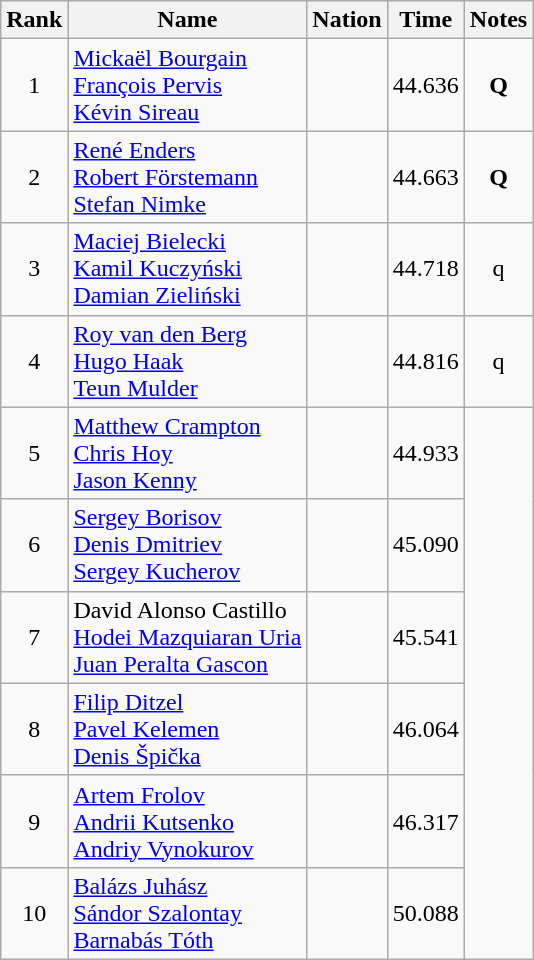<table class="wikitable sortable" style="text-align:center">
<tr>
<th>Rank</th>
<th>Name</th>
<th>Nation</th>
<th>Time</th>
<th>Notes</th>
</tr>
<tr>
<td>1</td>
<td align=left><a href='#'>Mickaël Bourgain</a><br><a href='#'>François Pervis</a><br><a href='#'>Kévin Sireau</a></td>
<td align=left></td>
<td>44.636</td>
<td><strong>Q</strong></td>
</tr>
<tr>
<td>2</td>
<td align=left><a href='#'>René Enders</a><br><a href='#'>Robert Förstemann</a><br><a href='#'>Stefan Nimke</a></td>
<td align=left></td>
<td>44.663</td>
<td><strong>Q</strong></td>
</tr>
<tr>
<td>3</td>
<td align=left><a href='#'>Maciej Bielecki</a><br><a href='#'>Kamil Kuczyński</a><br><a href='#'>Damian Zieliński</a></td>
<td align=left></td>
<td>44.718</td>
<td>q</td>
</tr>
<tr>
<td>4</td>
<td align=left><a href='#'>Roy van den Berg</a><br><a href='#'>Hugo Haak</a><br><a href='#'>Teun Mulder</a></td>
<td align=left></td>
<td>44.816</td>
<td>q</td>
</tr>
<tr>
<td>5</td>
<td align=left><a href='#'>Matthew Crampton</a><br><a href='#'>Chris Hoy</a><br><a href='#'>Jason Kenny</a></td>
<td align=left></td>
<td>44.933</td>
</tr>
<tr>
<td>6</td>
<td align=left><a href='#'>Sergey Borisov</a><br><a href='#'>Denis Dmitriev</a><br><a href='#'>Sergey Kucherov</a></td>
<td align=left></td>
<td>45.090</td>
</tr>
<tr>
<td>7</td>
<td align=left>David Alonso Castillo<br><a href='#'>Hodei Mazquiaran Uria</a><br><a href='#'>Juan Peralta Gascon</a></td>
<td align=left></td>
<td>45.541</td>
</tr>
<tr>
<td>8</td>
<td align=left><a href='#'>Filip Ditzel</a><br><a href='#'>Pavel Kelemen</a><br><a href='#'>Denis Špička</a></td>
<td align=left></td>
<td>46.064</td>
</tr>
<tr>
<td>9</td>
<td align=left><a href='#'>Artem Frolov</a><br><a href='#'>Andrii Kutsenko</a><br><a href='#'>Andriy Vynokurov</a></td>
<td align=left></td>
<td>46.317</td>
</tr>
<tr>
<td>10</td>
<td align=left><a href='#'>Balázs Juhász</a><br><a href='#'>Sándor Szalontay</a><br><a href='#'>Barnabás Tóth</a></td>
<td align=left></td>
<td>50.088</td>
</tr>
</table>
